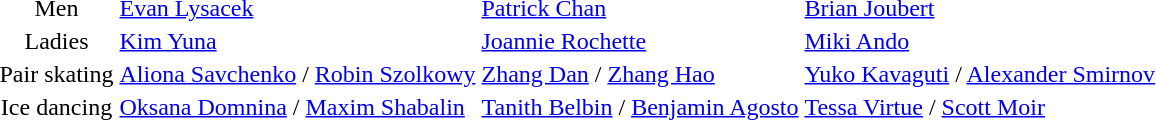<table>
<tr>
<td align=center>Men</td>
<td> <a href='#'>Evan Lysacek</a></td>
<td> <a href='#'>Patrick Chan</a></td>
<td> <a href='#'>Brian Joubert</a></td>
</tr>
<tr>
<td align=center>Ladies</td>
<td> <a href='#'>Kim Yuna</a></td>
<td> <a href='#'>Joannie Rochette</a></td>
<td> <a href='#'>Miki Ando</a></td>
</tr>
<tr>
<td align=center>Pair skating</td>
<td> <a href='#'>Aliona Savchenko</a> / <a href='#'>Robin Szolkowy</a></td>
<td> <a href='#'>Zhang Dan</a> / <a href='#'>Zhang Hao</a></td>
<td> <a href='#'>Yuko Kavaguti</a> / <a href='#'>Alexander Smirnov</a></td>
</tr>
<tr>
<td align=center>Ice dancing</td>
<td> <a href='#'>Oksana Domnina</a> / <a href='#'>Maxim Shabalin</a></td>
<td> <a href='#'>Tanith Belbin</a> / <a href='#'>Benjamin Agosto</a></td>
<td> <a href='#'>Tessa Virtue</a> / <a href='#'>Scott Moir</a></td>
</tr>
</table>
